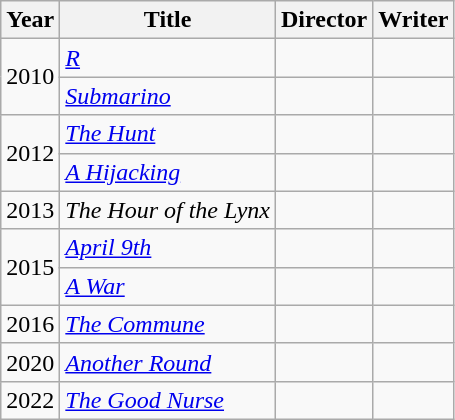<table class="wikitable">
<tr>
<th>Year</th>
<th>Title</th>
<th>Director</th>
<th>Writer</th>
</tr>
<tr>
<td rowspan=2>2010</td>
<td><em><a href='#'>R</a></em></td>
<td></td>
<td></td>
</tr>
<tr>
<td><em><a href='#'>Submarino</a></em></td>
<td></td>
<td></td>
</tr>
<tr>
<td rowspan=2>2012</td>
<td><em><a href='#'>The Hunt</a></em></td>
<td></td>
<td></td>
</tr>
<tr>
<td><em><a href='#'>A Hijacking</a></em></td>
<td></td>
<td></td>
</tr>
<tr>
<td>2013</td>
<td><em>The Hour of the Lynx</em></td>
<td></td>
<td></td>
</tr>
<tr>
<td rowspan=2>2015</td>
<td><em><a href='#'>April 9th</a></em></td>
<td></td>
<td></td>
</tr>
<tr>
<td><em><a href='#'>A War</a></em></td>
<td></td>
<td></td>
</tr>
<tr>
<td>2016</td>
<td><em><a href='#'>The Commune</a></em></td>
<td></td>
<td></td>
</tr>
<tr>
<td>2020</td>
<td><em><a href='#'>Another Round</a></em></td>
<td></td>
<td></td>
</tr>
<tr>
<td>2022</td>
<td><em><a href='#'>The Good Nurse</a></em></td>
<td></td>
<td></td>
</tr>
</table>
